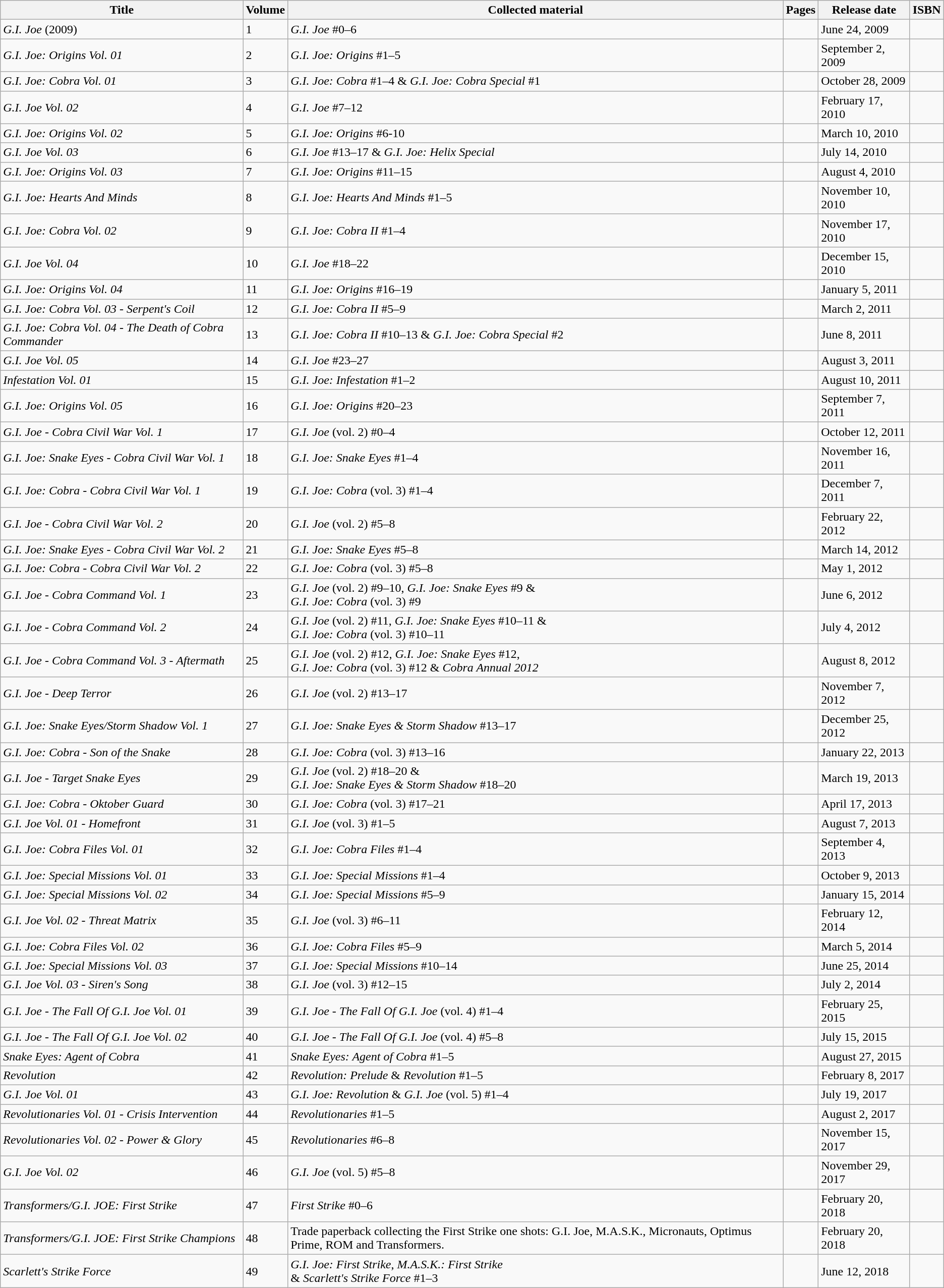<table class="wikitable">
<tr>
<th>Title</th>
<th>Volume</th>
<th>Collected material</th>
<th>Pages</th>
<th>Release date</th>
<th>ISBN</th>
</tr>
<tr>
<td><em>G.I. Joe</em> (2009)</td>
<td>1</td>
<td><em>G.I. Joe</em> #0–6</td>
<td></td>
<td>June 24, 2009</td>
<td></td>
</tr>
<tr>
<td><em>G.I. Joe: Origins Vol. 01</em></td>
<td>2</td>
<td><em>G.I. Joe: Origins</em> #1–5</td>
<td></td>
<td>September 2, 2009</td>
<td></td>
</tr>
<tr>
<td><em>G.I. Joe: Cobra Vol. 01</em></td>
<td>3</td>
<td><em>G.I. Joe: Cobra</em> #1–4 & <em>G.I. Joe: Cobra Special</em> #1</td>
<td></td>
<td>October 28, 2009</td>
<td></td>
</tr>
<tr>
<td><em>G.I. Joe Vol. 02</em></td>
<td>4</td>
<td><em>G.I. Joe</em> #7–12</td>
<td></td>
<td>February 17, 2010</td>
<td></td>
</tr>
<tr>
<td><em>G.I. Joe: Origins Vol. 02</em></td>
<td>5</td>
<td><em>G.I. Joe: Origins</em> #6-10</td>
<td></td>
<td>March 10, 2010</td>
<td></td>
</tr>
<tr>
<td><em>G.I. Joe Vol. 03</em></td>
<td>6</td>
<td><em>G.I. Joe</em> #13–17 & <em>G.I. Joe: Helix Special</em></td>
<td></td>
<td>July 14, 2010</td>
<td></td>
</tr>
<tr>
<td><em>G.I. Joe: Origins Vol. 03</em></td>
<td>7</td>
<td><em>G.I. Joe: Origins</em> #11–15</td>
<td></td>
<td>August 4, 2010</td>
<td></td>
</tr>
<tr>
<td><em>G.I. Joe: Hearts And Minds</em></td>
<td>8</td>
<td><em>G.I. Joe: Hearts And Minds</em> #1–5</td>
<td></td>
<td>November 10, 2010</td>
<td></td>
</tr>
<tr>
<td><em>G.I. Joe: Cobra Vol. 02</em></td>
<td>9</td>
<td><em>G.I. Joe: Cobra II</em> #1–4</td>
<td></td>
<td>November 17, 2010</td>
<td></td>
</tr>
<tr>
<td><em>G.I. Joe Vol. 04</em></td>
<td>10</td>
<td><em>G.I. Joe</em> #18–22</td>
<td></td>
<td>December 15, 2010</td>
<td></td>
</tr>
<tr>
<td><em>G.I. Joe: Origins Vol. 04</em></td>
<td>11</td>
<td><em>G.I. Joe: Origins</em> #16–19</td>
<td></td>
<td>January 5, 2011</td>
<td></td>
</tr>
<tr>
<td><em>G.I. Joe: Cobra Vol. 03 - Serpent's Coil</em></td>
<td>12</td>
<td><em>G.I. Joe: Cobra II</em> #5–9</td>
<td></td>
<td>March 2, 2011</td>
<td></td>
</tr>
<tr>
<td><em>G.I. Joe: Cobra Vol. 04 - The Death of Cobra Commander</em></td>
<td>13</td>
<td><em>G.I. Joe: Cobra II</em> #10–13 & <em>G.I. Joe: Cobra Special</em> #2</td>
<td></td>
<td>June 8, 2011</td>
<td></td>
</tr>
<tr>
<td><em>G.I. Joe Vol. 05</em></td>
<td>14</td>
<td><em>G.I. Joe</em> #23–27</td>
<td></td>
<td>August 3, 2011</td>
<td></td>
</tr>
<tr>
<td><em>Infestation Vol. 01</em></td>
<td>15</td>
<td><em>G.I. Joe: Infestation</em> #1–2</td>
<td></td>
<td>August 10, 2011</td>
<td></td>
</tr>
<tr>
<td><em>G.I. Joe: Origins Vol. 05</em></td>
<td>16</td>
<td><em>G.I. Joe: Origins</em> #20–23</td>
<td></td>
<td>September 7, 2011</td>
<td></td>
</tr>
<tr>
<td><em>G.I. Joe - Cobra Civil War Vol. 1</em></td>
<td>17</td>
<td><em>G.I. Joe</em> (vol. 2) #0–4</td>
<td></td>
<td>October 12, 2011</td>
<td></td>
</tr>
<tr>
<td><em>G.I. Joe: Snake Eyes - Cobra Civil War Vol. 1</em></td>
<td>18</td>
<td><em>G.I. Joe: Snake Eyes</em> #1–4</td>
<td></td>
<td>November 16, 2011</td>
<td></td>
</tr>
<tr>
<td><em>G.I. Joe: Cobra - Cobra Civil War Vol. 1</em></td>
<td>19</td>
<td><em>G.I. Joe: Cobra</em> (vol. 3) #1–4</td>
<td></td>
<td>December 7, 2011</td>
<td></td>
</tr>
<tr>
<td><em>G.I. Joe - Cobra Civil War Vol. 2</em></td>
<td>20</td>
<td><em>G.I. Joe</em> (vol. 2) #5–8</td>
<td></td>
<td>February 22, 2012</td>
<td></td>
</tr>
<tr>
<td><em>G.I. Joe: Snake Eyes - Cobra Civil War Vol. 2</em></td>
<td>21</td>
<td><em>G.I. Joe: Snake Eyes</em> #5–8</td>
<td></td>
<td>March 14, 2012</td>
<td></td>
</tr>
<tr>
<td><em>G.I. Joe: Cobra - Cobra Civil War Vol. 2</em></td>
<td>22</td>
<td><em>G.I. Joe: Cobra</em> (vol. 3) #5–8</td>
<td></td>
<td>May 1, 2012</td>
<td></td>
</tr>
<tr>
<td><em>G.I. Joe - Cobra Command Vol. 1</em></td>
<td>23</td>
<td><em>G.I. Joe</em> (vol. 2) #9–10, <em>G.I. Joe: Snake Eyes</em> #9 &<br><em>G.I. Joe: Cobra</em> (vol. 3) #9</td>
<td></td>
<td>June 6, 2012</td>
<td></td>
</tr>
<tr>
<td><em>G.I. Joe - Cobra Command Vol. 2</em></td>
<td>24</td>
<td><em>G.I. Joe</em> (vol. 2) #11, <em>G.I. Joe: Snake Eyes</em> #10–11 &<br><em>G.I. Joe: Cobra</em> (vol. 3) #10–11</td>
<td></td>
<td>July 4, 2012</td>
<td></td>
</tr>
<tr>
<td><em>G.I. Joe - Cobra Command Vol. 3 - Aftermath</em></td>
<td>25</td>
<td><em>G.I. Joe</em> (vol. 2) #12, <em>G.I. Joe: Snake Eyes</em> #12,<br><em>G.I. Joe: Cobra</em> (vol. 3) #12 & <em>Cobra Annual 2012</em></td>
<td></td>
<td>August 8, 2012</td>
<td></td>
</tr>
<tr>
<td><em>G.I. Joe - Deep Terror</em></td>
<td>26</td>
<td><em>G.I. Joe</em> (vol. 2) #13–17</td>
<td></td>
<td>November 7, 2012</td>
<td></td>
</tr>
<tr>
<td><em>G.I. Joe: Snake Eyes/Storm Shadow Vol. 1</em></td>
<td>27</td>
<td><em>G.I. Joe: Snake Eyes & Storm Shadow</em> #13–17</td>
<td></td>
<td>December 25, 2012</td>
<td></td>
</tr>
<tr>
<td><em>G.I. Joe: Cobra - Son of the Snake</em></td>
<td>28</td>
<td><em>G.I. Joe: Cobra</em> (vol. 3) #13–16</td>
<td></td>
<td>January 22, 2013</td>
<td></td>
</tr>
<tr>
<td><em>G.I. Joe - Target Snake Eyes</em></td>
<td>29</td>
<td><em>G.I. Joe</em> (vol. 2) #18–20 &<br><em>G.I. Joe: Snake Eyes & Storm Shadow</em> #18–20</td>
<td></td>
<td>March 19, 2013</td>
<td></td>
</tr>
<tr>
<td><em>G.I. Joe: Cobra - Oktober Guard</em></td>
<td>30</td>
<td><em>G.I. Joe: Cobra</em> (vol. 3) #17–21</td>
<td></td>
<td>April 17, 2013</td>
<td></td>
</tr>
<tr>
<td><em>G.I. Joe Vol. 01 - Homefront</em></td>
<td>31</td>
<td><em>G.I. Joe</em> (vol. 3) #1–5</td>
<td></td>
<td>August 7, 2013</td>
<td></td>
</tr>
<tr>
<td><em>G.I. Joe: Cobra Files Vol. 01</em></td>
<td>32</td>
<td><em>G.I. Joe: Cobra Files</em> #1–4</td>
<td></td>
<td>September 4, 2013</td>
<td></td>
</tr>
<tr>
<td><em>G.I. Joe: Special Missions Vol. 01</em></td>
<td>33</td>
<td><em>G.I. Joe: Special Missions</em> #1–4</td>
<td></td>
<td>October 9, 2013</td>
<td></td>
</tr>
<tr>
<td><em>G.I. Joe: Special Missions Vol. 02</em></td>
<td>34</td>
<td><em>G.I. Joe: Special Missions</em> #5–9</td>
<td></td>
<td>January 15, 2014</td>
<td></td>
</tr>
<tr>
<td><em>G.I. Joe Vol. 02 - Threat Matrix</em></td>
<td>35</td>
<td><em>G.I. Joe</em> (vol. 3) #6–11</td>
<td></td>
<td>February 12, 2014</td>
<td></td>
</tr>
<tr>
<td><em>G.I. Joe: Cobra Files Vol. 02</em></td>
<td>36</td>
<td><em>G.I. Joe: Cobra Files</em> #5–9</td>
<td></td>
<td>March 5, 2014</td>
<td></td>
</tr>
<tr>
<td><em>G.I. Joe: Special Missions Vol. 03</em></td>
<td>37</td>
<td><em>G.I. Joe: Special Missions</em> #10–14</td>
<td></td>
<td>June 25, 2014</td>
<td></td>
</tr>
<tr>
<td><em>G.I. Joe Vol. 03 - Siren's Song</em></td>
<td>38</td>
<td><em>G.I. Joe</em> (vol. 3) #12–15</td>
<td></td>
<td>July 2, 2014</td>
<td></td>
</tr>
<tr>
<td><em>G.I. Joe - The Fall Of G.I. Joe Vol. 01</em></td>
<td>39</td>
<td><em>G.I. Joe - The Fall Of G.I. Joe</em> (vol. 4) #1–4</td>
<td></td>
<td>February 25, 2015</td>
<td></td>
</tr>
<tr>
<td><em>G.I. Joe - The Fall Of G.I. Joe Vol. 02</em></td>
<td>40</td>
<td><em>G.I. Joe - The Fall Of G.I. Joe</em> (vol. 4) #5–8</td>
<td></td>
<td>July 15, 2015</td>
<td></td>
</tr>
<tr>
<td><em>Snake Eyes: Agent of Cobra</em></td>
<td>41</td>
<td><em>Snake Eyes: Agent of Cobra</em> #1–5</td>
<td></td>
<td>August 27, 2015</td>
<td></td>
</tr>
<tr>
<td><em>Revolution</em></td>
<td>42</td>
<td><em>Revolution: Prelude</em> & <em>Revolution</em> #1–5</td>
<td></td>
<td>February 8, 2017</td>
<td></td>
</tr>
<tr>
<td><em>G.I. Joe Vol. 01</em></td>
<td>43</td>
<td><em>G.I. Joe: Revolution</em> & <em>G.I. Joe</em> (vol. 5) #1–4</td>
<td></td>
<td>July 19, 2017</td>
<td></td>
</tr>
<tr>
<td><em>Revolutionaries Vol. 01 - Crisis Intervention</em></td>
<td>44</td>
<td><em>Revolutionaries</em> #1–5</td>
<td></td>
<td>August 2, 2017</td>
<td></td>
</tr>
<tr>
<td><em>Revolutionaries Vol. 02 - Power & Glory</em></td>
<td>45</td>
<td><em>Revolutionaries</em> #6–8</td>
<td></td>
<td>November 15, 2017</td>
<td></td>
</tr>
<tr>
<td><em>G.I. Joe Vol. 02</em></td>
<td>46</td>
<td><em>G.I. Joe</em> (vol. 5) #5–8</td>
<td></td>
<td>November 29, 2017</td>
<td></td>
</tr>
<tr>
<td><em>Transformers/G.I. JOE: First Strike</em></td>
<td>47</td>
<td><em>First Strike</em> #0–6</td>
<td></td>
<td>February 20, 2018</td>
<td></td>
</tr>
<tr>
<td><em>Transformers/G.I. JOE: First Strike Champions</em></td>
<td>48</td>
<td>Trade paperback collecting the First Strike one shots: G.I. Joe, M.A.S.K., Micronauts, Optimus Prime, ROM and Transformers.</td>
<td></td>
<td>February 20, 2018</td>
<td></td>
</tr>
<tr>
<td><em>Scarlett's Strike Force</em></td>
<td>49</td>
<td><em>G.I. Joe: First Strike</em>, <em>M.A.S.K.: First Strike</em><br>& <em>Scarlett's Strike Force</em> #1–3</td>
<td></td>
<td>June 12, 2018</td>
<td></td>
</tr>
</table>
